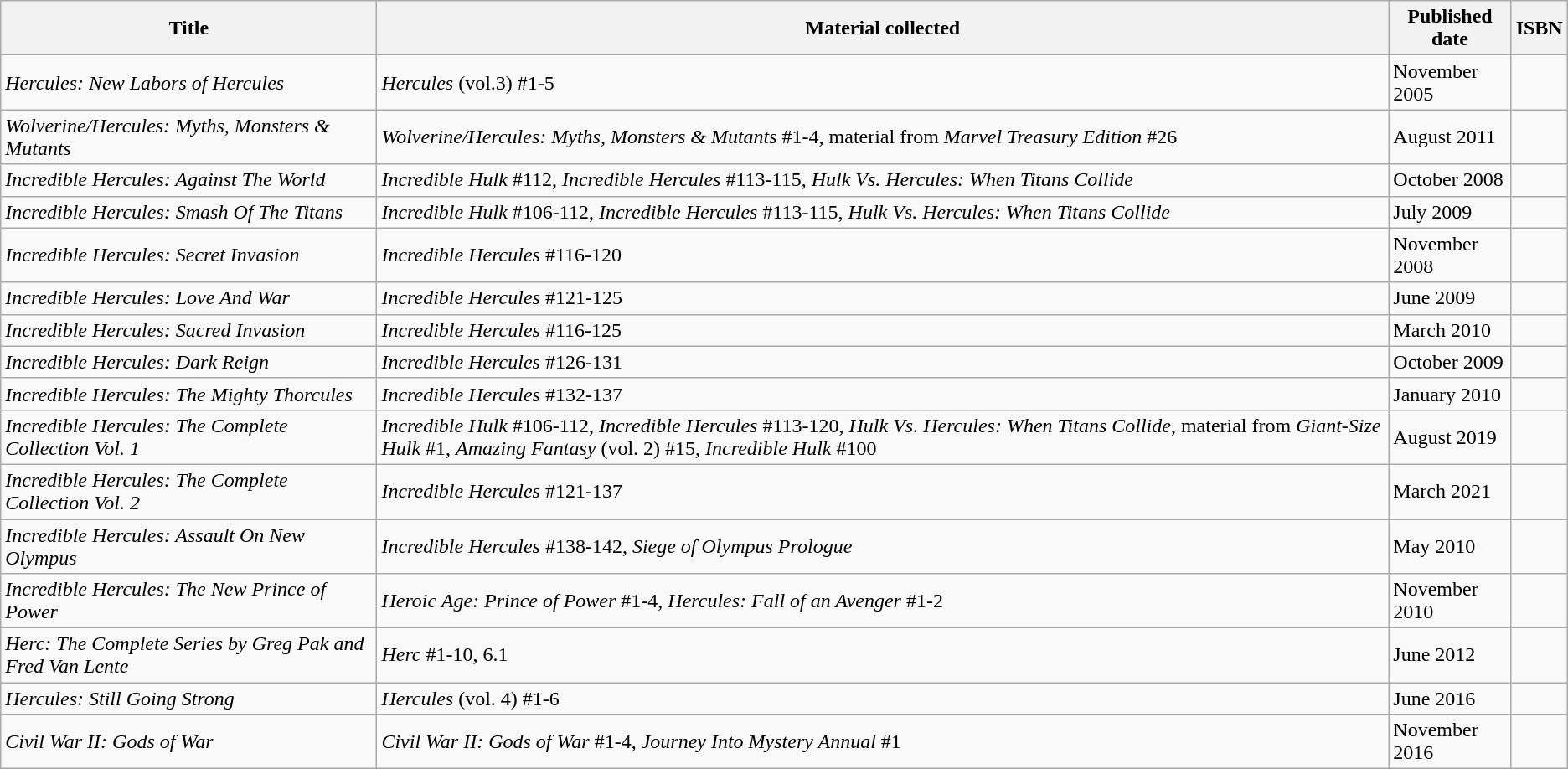<table class="wikitable">
<tr>
<th>Title</th>
<th>Material collected</th>
<th>Published date</th>
<th>ISBN</th>
</tr>
<tr>
<td><em>Hercules: New Labors of Hercules</em></td>
<td><em>Hercules</em> (vol.3) #1-5</td>
<td>November 2005</td>
<td></td>
</tr>
<tr>
<td><em>Wolverine/Hercules: Myths, Monsters & Mutants</em></td>
<td><em>Wolverine/Hercules: Myths, Monsters & Mutants</em> #1-4, material from <em>Marvel Treasury Edition</em> #26</td>
<td>August 2011</td>
<td></td>
</tr>
<tr>
<td><em>Incredible Hercules: Against The World</em></td>
<td><em>Incredible Hulk</em> #112, <em>Incredible Hercules</em> #113-115, <em>Hulk Vs. Hercules: When Titans Collide</em></td>
<td>October 2008</td>
<td></td>
</tr>
<tr>
<td><em>Incredible Hercules: Smash Of The Titans</em></td>
<td><em>Incredible Hulk</em> #106-112, <em>Incredible Hercules</em> #113-115, <em>Hulk Vs. Hercules: When Titans Collide</em></td>
<td>July 2009</td>
<td></td>
</tr>
<tr>
<td><em>Incredible Hercules: Secret Invasion</em></td>
<td><em>Incredible Hercules</em> #116-120</td>
<td>November 2008</td>
<td></td>
</tr>
<tr>
<td><em>Incredible Hercules: Love And War</em></td>
<td><em>Incredible Hercules</em> #121-125</td>
<td>June 2009</td>
<td></td>
</tr>
<tr>
<td><em>Incredible Hercules: Sacred Invasion</em></td>
<td><em>Incredible Hercules</em> #116-125</td>
<td>March 2010</td>
<td></td>
</tr>
<tr>
<td><em>Incredible Hercules: Dark Reign</em></td>
<td><em>Incredible Hercules</em> #126-131</td>
<td>October 2009</td>
<td></td>
</tr>
<tr>
<td><em>Incredible Hercules: The Mighty Thorcules</em></td>
<td><em>Incredible Hercules</em> #132-137</td>
<td>January 2010</td>
<td></td>
</tr>
<tr>
<td><em>Incredible Hercules: The Complete Collection Vol. 1</em></td>
<td><em>Incredible Hulk</em> #106-112, <em>Incredible Hercules</em> #113-120, <em>Hulk Vs. Hercules: When Titans Collide</em>, material from <em>Giant-Size Hulk</em> #1, <em>Amazing Fantasy</em> (vol. 2) #15, <em>Incredible Hulk</em> #100</td>
<td>August 2019</td>
<td></td>
</tr>
<tr>
<td><em>Incredible Hercules: The Complete Collection Vol. 2</em></td>
<td><em>Incredible Hercules</em> #121-137</td>
<td>March 2021</td>
<td></td>
</tr>
<tr>
<td><em>Incredible Hercules: Assault On New Olympus</em></td>
<td><em>Incredible Hercules</em> #138-142, <em>Siege of Olympus Prologue</em></td>
<td>May 2010</td>
<td></td>
</tr>
<tr>
<td><em>Incredible Hercules: The New Prince of Power</em></td>
<td><em>Heroic Age: Prince of Power</em> #1-4, <em>Hercules: Fall of an Avenger</em> #1-2</td>
<td>November 2010</td>
<td></td>
</tr>
<tr>
<td><em>Herc: The Complete Series by Greg Pak and Fred Van Lente</em></td>
<td><em>Herc</em> #1-10, 6.1</td>
<td>June 2012</td>
<td></td>
</tr>
<tr>
<td><em>Hercules: Still Going Strong</em></td>
<td><em>Hercules</em> (vol. 4) #1-6</td>
<td>June 2016</td>
<td></td>
</tr>
<tr>
<td><em>Civil War II: Gods of War</em></td>
<td><em>Civil War II: Gods of War</em> #1-4, <em>Journey Into Mystery Annual</em> #1</td>
<td>November 2016</td>
<td></td>
</tr>
</table>
